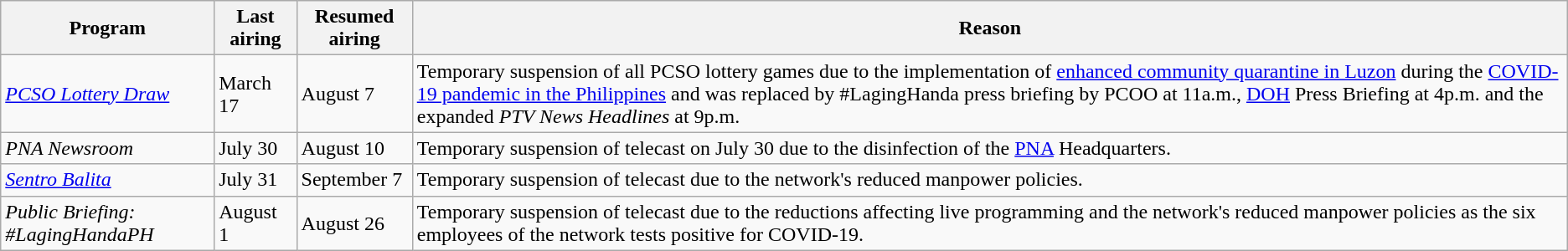<table class="wikitable">
<tr>
<th>Program</th>
<th>Last airing</th>
<th>Resumed airing</th>
<th>Reason</th>
</tr>
<tr>
<td><em><a href='#'>PCSO Lottery Draw</a></em></td>
<td>March 17</td>
<td>August 7</td>
<td>Temporary suspension of all PCSO lottery games due to the implementation of <a href='#'>enhanced community quarantine in Luzon</a> during the <a href='#'>COVID-19 pandemic in the Philippines</a> and was replaced by #LagingHanda press briefing by PCOO at 11a.m., <a href='#'>DOH</a> Press Briefing at 4p.m. and the expanded <em>PTV News Headlines</em> at 9p.m.</td>
</tr>
<tr>
<td><em>PNA Newsroom</em></td>
<td>July 30</td>
<td>August 10</td>
<td>Temporary suspension of telecast on July 30 due to the disinfection of the <a href='#'>PNA</a> Headquarters.</td>
</tr>
<tr>
<td><em><a href='#'>Sentro Balita</a></em></td>
<td>July 31</td>
<td>September 7</td>
<td>Temporary suspension of telecast due to the network's reduced manpower policies.</td>
</tr>
<tr>
<td><em>Public Briefing: #LagingHandaPH</em></td>
<td>August 1</td>
<td>August 26</td>
<td>Temporary suspension of telecast due to the reductions affecting live programming and the network's reduced manpower policies as the six employees of the network tests positive for COVID-19.</td>
</tr>
</table>
